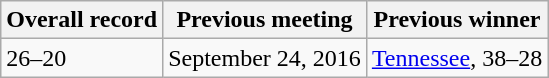<table class="wikitable">
<tr>
<th>Overall record</th>
<th>Previous meeting</th>
<th>Previous winner</th>
</tr>
<tr>
<td>26–20</td>
<td>September 24, 2016</td>
<td><a href='#'>Tennessee</a>, 38–28</td>
</tr>
</table>
